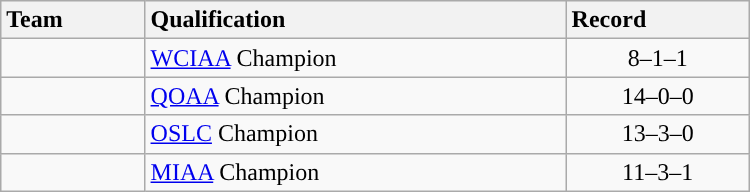<table class="wikitable sortable" style="text-align: center;" width=500>
<tr style="background:#efefef; text-align:center">
<th style="text-align:left">Team</th>
<th style="text-align:left">Qualification</th>
<th style="text-align:left">Record</th>
</tr>
<tr style="text-align:center">
<td style="text-align:left; "><a href='#'></a></td>
<td style="text-align:left"><a href='#'>WCIAA</a> Champion</td>
<td style="text-align:center">8–1–1</td>
</tr>
<tr style="text-align:center">
<td style="text-align:left; "><a href='#'></a></td>
<td style="text-align:left"><a href='#'>QOAA</a> Champion</td>
<td style="text-align:center">14–0–0</td>
</tr>
<tr style="text-align:center">
<td style="text-align:left; "><a href='#'></a></td>
<td style="text-align:left"><a href='#'>OSLC</a> Champion</td>
<td style="text-align:center">13–3–0</td>
</tr>
<tr style="text-align:center">
<td style="text-align:left; "><a href='#'></a></td>
<td style="text-align:left"><a href='#'>MIAA</a> Champion</td>
<td style="text-align:center">11–3–1</td>
</tr>
</table>
